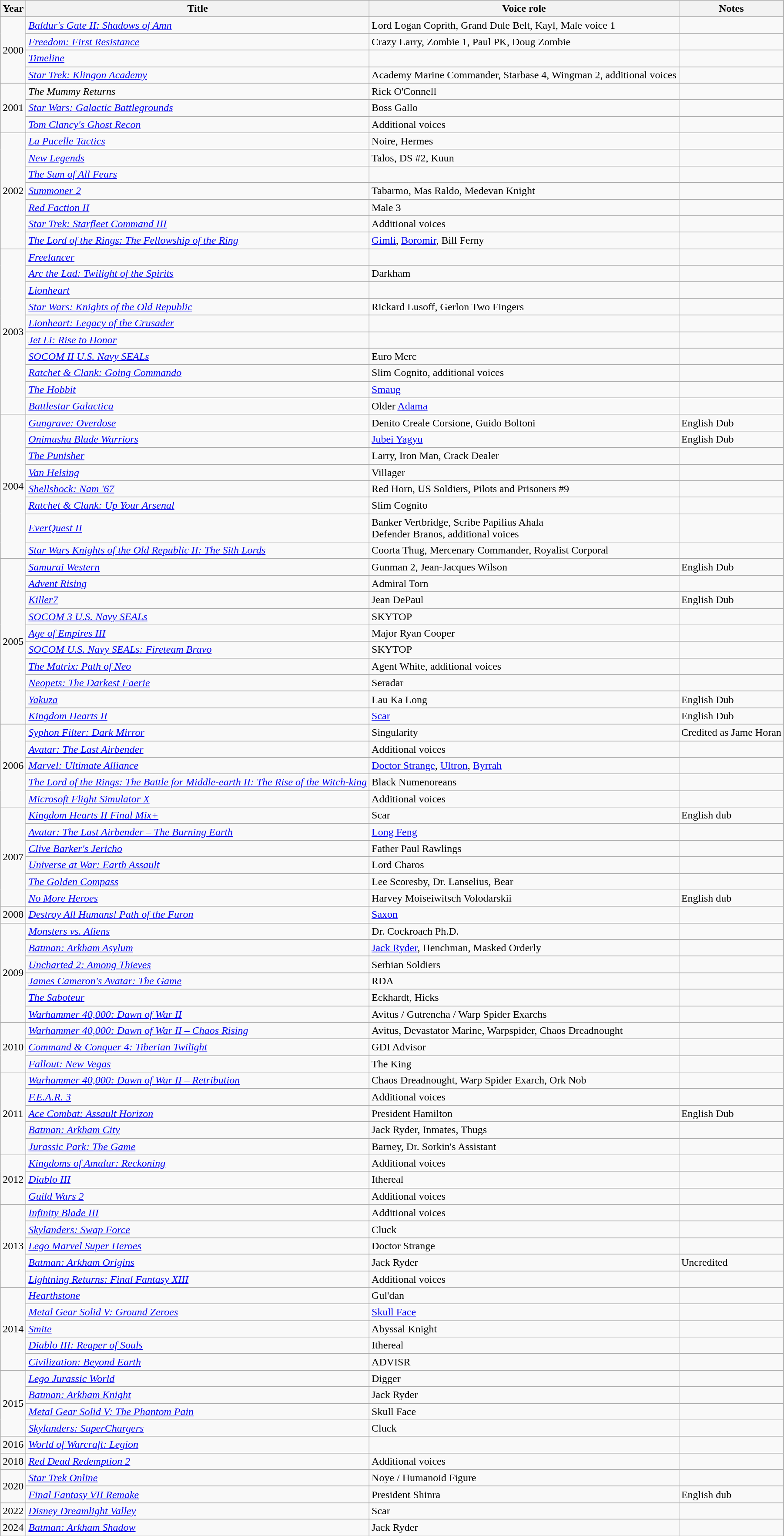<table class="wikitable sortable">
<tr>
<th>Year</th>
<th>Title</th>
<th>Voice role</th>
<th>Notes</th>
</tr>
<tr>
<td rowspan=4>2000</td>
<td><em><a href='#'>Baldur's Gate II: Shadows of Amn</a></em></td>
<td>Lord Logan Coprith, Grand Dule Belt, Kayl, Male voice 1</td>
<td></td>
</tr>
<tr>
<td><em><a href='#'>Freedom: First Resistance</a></em></td>
<td>Crazy Larry, Zombie 1, Paul PK, Doug Zombie</td>
<td></td>
</tr>
<tr>
<td><em><a href='#'>Timeline</a></em></td>
<td></td>
<td></td>
</tr>
<tr>
<td><em><a href='#'>Star Trek: Klingon Academy</a></em></td>
<td>Academy Marine Commander, Starbase 4, Wingman 2, additional voices</td>
<td></td>
</tr>
<tr>
<td rowspan=3>2001</td>
<td><em>The Mummy Returns</em></td>
<td>Rick O'Connell</td>
<td></td>
</tr>
<tr>
<td><em><a href='#'>Star Wars: Galactic Battlegrounds</a></em></td>
<td>Boss Gallo</td>
<td></td>
</tr>
<tr>
<td><em><a href='#'>Tom Clancy's Ghost Recon</a></em></td>
<td>Additional voices</td>
<td></td>
</tr>
<tr>
<td rowspan=7>2002</td>
<td><em><a href='#'>La Pucelle Tactics</a></em></td>
<td>Noire, Hermes</td>
<td></td>
</tr>
<tr>
<td><em><a href='#'>New Legends</a></em></td>
<td>Talos, DS #2, Kuun</td>
<td></td>
</tr>
<tr>
<td><em><a href='#'>The Sum of All Fears</a></em></td>
<td></td>
<td></td>
</tr>
<tr>
<td><em><a href='#'>Summoner 2</a></em></td>
<td>Tabarmo, Mas Raldo, Medevan Knight</td>
<td></td>
</tr>
<tr>
<td><em><a href='#'>Red Faction II</a></em></td>
<td>Male 3</td>
<td></td>
</tr>
<tr>
<td><em><a href='#'>Star Trek: Starfleet Command III</a></em></td>
<td>Additional voices</td>
<td></td>
</tr>
<tr>
<td><em><a href='#'>The Lord of the Rings: The Fellowship of the Ring</a></em></td>
<td><a href='#'>Gimli</a>, <a href='#'>Boromir</a>, Bill Ferny</td>
<td></td>
</tr>
<tr>
<td rowspan="10">2003</td>
<td><em><a href='#'>Freelancer</a></em></td>
<td></td>
<td></td>
</tr>
<tr>
<td><em><a href='#'>Arc the Lad: Twilight of the Spirits</a></em></td>
<td>Darkham</td>
<td></td>
</tr>
<tr>
<td><em><a href='#'>Lionheart</a></em></td>
<td></td>
<td></td>
</tr>
<tr>
<td><em><a href='#'>Star Wars: Knights of the Old Republic</a></em></td>
<td>Rickard Lusoff, Gerlon Two Fingers</td>
<td></td>
</tr>
<tr>
<td><em><a href='#'>Lionheart: Legacy of the Crusader</a></em></td>
<td></td>
<td></td>
</tr>
<tr>
<td><em><a href='#'>Jet Li: Rise to Honor</a></em></td>
<td></td>
<td></td>
</tr>
<tr>
<td><em><a href='#'>SOCOM II U.S. Navy SEALs</a></em></td>
<td>Euro Merc</td>
<td></td>
</tr>
<tr>
<td><em><a href='#'>Ratchet & Clank: Going Commando</a></em></td>
<td>Slim Cognito, additional voices</td>
<td></td>
</tr>
<tr>
<td><em><a href='#'>The Hobbit</a></em></td>
<td><a href='#'>Smaug</a></td>
<td></td>
</tr>
<tr>
<td><em><a href='#'>Battlestar Galactica</a></em></td>
<td>Older <a href='#'>Adama</a></td>
<td></td>
</tr>
<tr>
<td rowspan="8">2004</td>
<td><em><a href='#'>Gungrave: Overdose</a></em></td>
<td>Denito Creale Corsione, Guido Boltoni</td>
<td>English Dub</td>
</tr>
<tr>
<td><em><a href='#'>Onimusha Blade Warriors</a></em></td>
<td><a href='#'>Jubei Yagyu</a></td>
<td>English Dub</td>
</tr>
<tr>
<td><em><a href='#'>The Punisher</a></em></td>
<td>Larry, Iron Man, Crack Dealer</td>
<td></td>
</tr>
<tr>
<td><em><a href='#'>Van Helsing</a></em></td>
<td>Villager</td>
<td></td>
</tr>
<tr>
<td><em><a href='#'>Shellshock: Nam '67</a></em></td>
<td>Red Horn, US Soldiers, Pilots and Prisoners #9</td>
<td></td>
</tr>
<tr>
<td><em><a href='#'>Ratchet & Clank: Up Your Arsenal</a></em></td>
<td>Slim Cognito</td>
<td></td>
</tr>
<tr>
<td><em><a href='#'>EverQuest II</a></em></td>
<td>Banker Vertbridge, Scribe Papilius Ahala<br> Defender Branos, additional voices</td>
<td></td>
</tr>
<tr>
<td><em><a href='#'>Star Wars Knights of the Old Republic II: The Sith Lords</a></em></td>
<td>Coorta Thug, Mercenary Commander, Royalist Corporal</td>
<td></td>
</tr>
<tr>
<td rowspan="10">2005</td>
<td><em><a href='#'>Samurai Western</a></em></td>
<td>Gunman 2, Jean-Jacques Wilson</td>
<td>English Dub</td>
</tr>
<tr>
<td><em><a href='#'>Advent Rising</a></em></td>
<td>Admiral Torn</td>
<td></td>
</tr>
<tr>
<td><em><a href='#'>Killer7</a></em></td>
<td>Jean DePaul</td>
<td>English Dub</td>
</tr>
<tr>
<td><em><a href='#'>SOCOM 3 U.S. Navy SEALs</a></em></td>
<td>SKYTOP</td>
<td></td>
</tr>
<tr>
<td><em><a href='#'>Age of Empires III</a></em></td>
<td>Major Ryan Cooper</td>
<td></td>
</tr>
<tr>
<td><em><a href='#'>SOCOM U.S. Navy SEALs: Fireteam Bravo</a></em></td>
<td>SKYTOP</td>
<td></td>
</tr>
<tr>
<td><em><a href='#'>The Matrix: Path of Neo</a></em></td>
<td>Agent White, additional voices</td>
<td></td>
</tr>
<tr>
<td><em><a href='#'>Neopets: The Darkest Faerie</a></em></td>
<td>Seradar</td>
<td></td>
</tr>
<tr>
<td><em><a href='#'>Yakuza</a></em></td>
<td>Lau Ka Long</td>
<td>English Dub</td>
</tr>
<tr>
<td><em><a href='#'>Kingdom Hearts II</a></em></td>
<td><a href='#'>Scar</a></td>
<td>English Dub</td>
</tr>
<tr>
<td rowspan="5">2006</td>
<td><em><a href='#'>Syphon Filter: Dark Mirror</a></em></td>
<td>Singularity</td>
<td>Credited as Jame Horan</td>
</tr>
<tr>
<td><em><a href='#'>Avatar: The Last Airbender</a></em></td>
<td>Additional voices</td>
<td></td>
</tr>
<tr>
<td><em><a href='#'>Marvel: Ultimate Alliance</a></em></td>
<td><a href='#'>Doctor Strange</a>, <a href='#'>Ultron</a>, <a href='#'>Byrrah</a></td>
<td></td>
</tr>
<tr>
<td><em><a href='#'>The Lord of the Rings: The Battle for Middle-earth II: The Rise of the Witch-king</a></em></td>
<td>Black Numenoreans</td>
<td></td>
</tr>
<tr>
<td><em><a href='#'>Microsoft Flight Simulator X</a></em></td>
<td>Additional voices</td>
<td></td>
</tr>
<tr>
<td rowspan="6">2007</td>
<td><em><a href='#'>Kingdom Hearts II Final Mix+</a></em></td>
<td>Scar</td>
<td>English dub</td>
</tr>
<tr>
<td><em><a href='#'>Avatar: The Last Airbender – The Burning Earth</a></em></td>
<td><a href='#'>Long Feng</a></td>
<td></td>
</tr>
<tr>
<td><em><a href='#'>Clive Barker's Jericho</a></em></td>
<td>Father Paul Rawlings</td>
<td></td>
</tr>
<tr>
<td><em><a href='#'>Universe at War: Earth Assault</a></em></td>
<td>Lord Charos</td>
<td></td>
</tr>
<tr>
<td><em><a href='#'>The Golden Compass</a></em></td>
<td>Lee Scoresby, Dr. Lanselius, Bear</td>
<td></td>
</tr>
<tr>
<td><em><a href='#'>No More Heroes</a></em></td>
<td>Harvey Moiseiwitsch Volodarskii</td>
<td>English dub</td>
</tr>
<tr>
<td>2008</td>
<td><em><a href='#'>Destroy All Humans! Path of the Furon</a></em></td>
<td><a href='#'>Saxon</a></td>
<td></td>
</tr>
<tr>
<td rowspan=6>2009</td>
<td><em><a href='#'>Monsters vs. Aliens</a></em></td>
<td>Dr. Cockroach Ph.D.</td>
<td></td>
</tr>
<tr>
<td><em><a href='#'>Batman: Arkham Asylum</a></em></td>
<td><a href='#'>Jack Ryder</a>, Henchman, Masked Orderly</td>
<td></td>
</tr>
<tr>
<td><em><a href='#'>Uncharted 2: Among Thieves</a></em></td>
<td>Serbian Soldiers</td>
<td></td>
</tr>
<tr>
<td><em><a href='#'>James Cameron's Avatar: The Game</a></em></td>
<td>RDA </td>
<td></td>
</tr>
<tr>
<td><em><a href='#'>The Saboteur</a></em></td>
<td>Eckhardt, Hicks</td>
<td></td>
</tr>
<tr>
<td><em><a href='#'>Warhammer 40,000: Dawn of War II</a></em></td>
<td>Avitus / Gutrencha / Warp Spider Exarchs</td>
<td></td>
</tr>
<tr>
<td rowspan=3>2010</td>
<td><em><a href='#'>Warhammer 40,000: Dawn of War II – Chaos Rising</a></em></td>
<td>Avitus, Devastator Marine, Warpspider, Chaos Dreadnought</td>
<td></td>
</tr>
<tr>
<td><em><a href='#'>Command & Conquer 4: Tiberian Twilight</a></em></td>
<td>GDI Advisor</td>
<td></td>
</tr>
<tr>
<td><em><a href='#'>Fallout: New Vegas</a></em></td>
<td>The King</td>
<td></td>
</tr>
<tr>
<td rowspan=5>2011</td>
<td><em><a href='#'>Warhammer 40,000: Dawn of War II – Retribution</a></em></td>
<td>Chaos Dreadnought, Warp Spider Exarch, Ork Nob</td>
<td></td>
</tr>
<tr>
<td><em><a href='#'>F.E.A.R. 3</a></em></td>
<td>Additional voices</td>
<td></td>
</tr>
<tr>
<td><em><a href='#'>Ace Combat: Assault Horizon</a></em></td>
<td>President Hamilton</td>
<td>English Dub</td>
</tr>
<tr>
<td><em><a href='#'>Batman: Arkham City</a></em></td>
<td>Jack Ryder, Inmates, Thugs</td>
<td></td>
</tr>
<tr>
<td><em><a href='#'>Jurassic Park: The Game</a></em></td>
<td>Barney, Dr. Sorkin's Assistant</td>
<td></td>
</tr>
<tr>
<td rowspan="3">2012</td>
<td><em><a href='#'>Kingdoms of Amalur: Reckoning</a></em></td>
<td>Additional voices</td>
<td></td>
</tr>
<tr>
<td><em><a href='#'>Diablo III</a></em></td>
<td>Ithereal</td>
<td></td>
</tr>
<tr>
<td><em><a href='#'>Guild Wars 2</a></em></td>
<td>Additional voices</td>
<td></td>
</tr>
<tr>
<td rowspan=5>2013</td>
<td><em><a href='#'>Infinity Blade III</a></em></td>
<td>Additional voices</td>
<td></td>
</tr>
<tr>
<td><em><a href='#'>Skylanders: Swap Force</a></em></td>
<td>Cluck</td>
<td></td>
</tr>
<tr>
<td><em><a href='#'>Lego Marvel Super Heroes</a></em></td>
<td>Doctor Strange</td>
<td></td>
</tr>
<tr>
<td><em><a href='#'>Batman: Arkham Origins</a></em></td>
<td>Jack Ryder</td>
<td>Uncredited</td>
</tr>
<tr>
<td><em><a href='#'>Lightning Returns: Final Fantasy XIII</a></em></td>
<td>Additional voices</td>
<td></td>
</tr>
<tr>
<td rowspan=5>2014</td>
<td><em><a href='#'>Hearthstone</a></em></td>
<td>Gul'dan</td>
<td></td>
</tr>
<tr>
<td><em><a href='#'>Metal Gear Solid V: Ground Zeroes</a></em></td>
<td><a href='#'>Skull Face</a></td>
<td></td>
</tr>
<tr>
<td><em><a href='#'>Smite</a></em></td>
<td>Abyssal Knight</td>
<td></td>
</tr>
<tr>
<td><em><a href='#'>Diablo III: Reaper of Souls</a></em></td>
<td>Ithereal</td>
<td></td>
</tr>
<tr>
<td><em><a href='#'>Civilization: Beyond Earth</a></em></td>
<td>ADVISR</td>
<td></td>
</tr>
<tr>
<td rowspan=4>2015</td>
<td><em><a href='#'>Lego Jurassic World</a></em></td>
<td>Digger</td>
<td></td>
</tr>
<tr>
<td><em><a href='#'>Batman: Arkham Knight</a></em></td>
<td>Jack Ryder</td>
<td></td>
</tr>
<tr>
<td><em><a href='#'>Metal Gear Solid V: The Phantom Pain</a></em></td>
<td>Skull Face</td>
<td></td>
</tr>
<tr>
<td><em><a href='#'>Skylanders: SuperChargers</a></em></td>
<td>Cluck</td>
<td></td>
</tr>
<tr>
<td>2016</td>
<td><em><a href='#'>World of Warcraft: Legion</a></em></td>
<td></td>
<td></td>
</tr>
<tr>
<td>2018</td>
<td><em><a href='#'>Red Dead Redemption 2</a></em></td>
<td>Additional voices</td>
<td></td>
</tr>
<tr>
<td rowspan=2>2020</td>
<td><em><a href='#'>Star Trek Online</a></em></td>
<td>Noye / Humanoid Figure</td>
<td></td>
</tr>
<tr>
<td><em><a href='#'>Final Fantasy VII Remake</a></em></td>
<td>President Shinra</td>
<td>English dub</td>
</tr>
<tr>
<td>2022</td>
<td><em><a href='#'>Disney Dreamlight Valley</a></em></td>
<td>Scar</td>
<td></td>
</tr>
<tr>
<td>2024</td>
<td><em><a href='#'>Batman: Arkham Shadow</a></em></td>
<td>Jack Ryder</td>
<td></td>
</tr>
</table>
